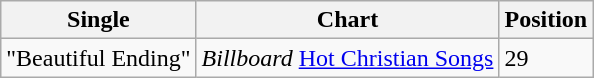<table class="wikitable">
<tr>
<th align="left">Single</th>
<th align="left">Chart</th>
<th align="left">Position</th>
</tr>
<tr>
<td align="left">"Beautiful Ending"</td>
<td align="left"><em>Billboard</em> <a href='#'>Hot Christian Songs</a></td>
<td align="left">29</td>
</tr>
</table>
